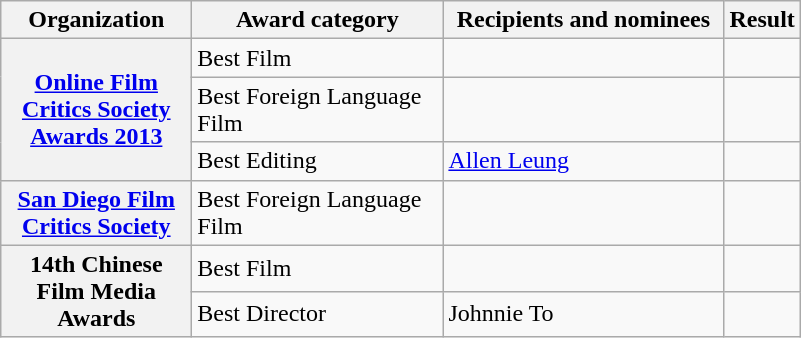<table class="wikitable">
<tr>
<th scope="col" style="width:120px;">Organization</th>
<th scope="col" style="width:160px;">Award category</th>
<th scope="col" style="width:180px;">Recipients and nominees</th>
<th scope="col" style="width:10px;">Result</th>
</tr>
<tr>
<th scope="row" rowspan=3><a href='#'>Online Film Critics Society Awards 2013</a></th>
<td>Best Film</td>
<td></td>
<td></td>
</tr>
<tr>
<td>Best Foreign Language Film</td>
<td></td>
<td></td>
</tr>
<tr>
<td>Best Editing</td>
<td><a href='#'>Allen Leung</a></td>
<td></td>
</tr>
<tr>
<th scope="row"><a href='#'>San Diego Film Critics Society</a></th>
<td>Best Foreign Language Film</td>
<td></td>
<td></td>
</tr>
<tr>
<th scope="row" rowspan=2>14th Chinese Film Media Awards</th>
<td>Best Film</td>
<td></td>
<td></td>
</tr>
<tr>
<td>Best Director</td>
<td>Johnnie To</td>
<td></td>
</tr>
</table>
